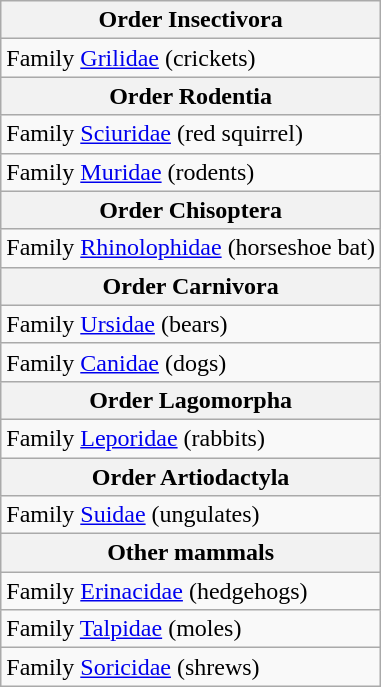<table class="wikitable">
<tr>
<th>Order Insectivora</th>
</tr>
<tr>
<td>Family <a href='#'>Grilidae</a> (crickets)</td>
</tr>
<tr>
<th>Order Rodentia</th>
</tr>
<tr>
<td>Family <a href='#'>Sciuridae</a> (red squirrel)</td>
</tr>
<tr>
<td>Family <a href='#'>Muridae</a> (rodents)</td>
</tr>
<tr>
<th>Order Chisoptera</th>
</tr>
<tr>
<td>Family <a href='#'>Rhinolophidae</a> (horseshoe bat)</td>
</tr>
<tr>
<th>Order Carnivora</th>
</tr>
<tr>
<td>Family <a href='#'>Ursidae</a> (bears)</td>
</tr>
<tr>
<td>Family <a href='#'>Canidae</a> (dogs)</td>
</tr>
<tr>
<th>Order Lagomorpha</th>
</tr>
<tr>
<td>Family <a href='#'>Leporidae</a> (rabbits)</td>
</tr>
<tr>
<th>Order Artiodactyla</th>
</tr>
<tr>
<td>Family <a href='#'>Suidae</a> (ungulates)</td>
</tr>
<tr>
<th>Other mammals</th>
</tr>
<tr>
<td>Family <a href='#'>Erinacidae</a> (hedgehogs)</td>
</tr>
<tr>
<td>Family <a href='#'>Talpidae</a> (moles)</td>
</tr>
<tr>
<td>Family <a href='#'>Soricidae</a> (shrews)</td>
</tr>
</table>
